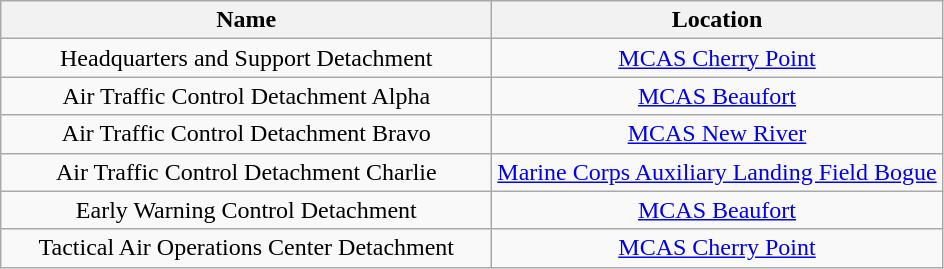<table class="wikitable" style="text-align: center;">
<tr>
<th style="width:20em">Name</th>
<th>Location</th>
</tr>
<tr>
<td align="center">Headquarters and Support Detachment</td>
<td><a href='#'>MCAS Cherry Point</a></td>
</tr>
<tr>
<td align="center">Air Traffic Control Detachment Alpha</td>
<td><a href='#'>MCAS Beaufort</a></td>
</tr>
<tr>
<td align="center">Air Traffic Control Detachment Bravo</td>
<td><a href='#'>MCAS New River</a></td>
</tr>
<tr>
<td align="center">Air Traffic Control Detachment Charlie</td>
<td><a href='#'>Marine Corps Auxiliary Landing Field Bogue</a></td>
</tr>
<tr>
<td align="center">Early Warning Control Detachment</td>
<td><a href='#'>MCAS Beaufort</a></td>
</tr>
<tr>
<td align="center">Tactical Air Operations Center Detachment</td>
<td><a href='#'>MCAS Cherry Point</a></td>
</tr>
</table>
